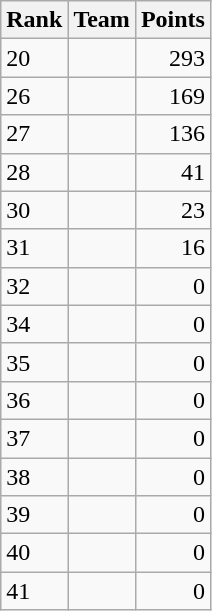<table class="wikitable">
<tr>
<th>Rank</th>
<th>Team</th>
<th>Points</th>
</tr>
<tr>
<td>20</td>
<td></td>
<td align=right>293</td>
</tr>
<tr>
<td>26</td>
<td></td>
<td align=right>169</td>
</tr>
<tr>
<td>27</td>
<td></td>
<td align=right>136</td>
</tr>
<tr>
<td>28</td>
<td></td>
<td align=right>41</td>
</tr>
<tr>
<td>30</td>
<td></td>
<td align=right>23</td>
</tr>
<tr>
<td>31</td>
<td></td>
<td align=right>16</td>
</tr>
<tr>
<td>32</td>
<td></td>
<td align=right>0</td>
</tr>
<tr>
<td>34</td>
<td></td>
<td align=right>0</td>
</tr>
<tr>
<td>35</td>
<td></td>
<td align=right>0</td>
</tr>
<tr>
<td>36</td>
<td></td>
<td align=right>0</td>
</tr>
<tr>
<td>37</td>
<td></td>
<td align=right>0</td>
</tr>
<tr>
<td>38</td>
<td></td>
<td align=right>0</td>
</tr>
<tr>
<td>39</td>
<td></td>
<td align=right>0</td>
</tr>
<tr>
<td>40</td>
<td></td>
<td align=right>0</td>
</tr>
<tr>
<td>41</td>
<td></td>
<td align=right>0</td>
</tr>
</table>
